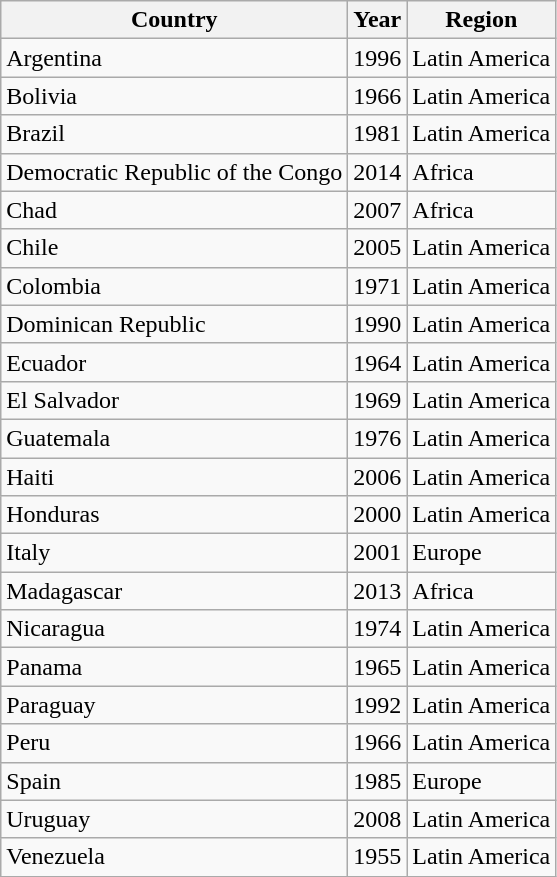<table class="wikitable sortable">
<tr>
<th>Country</th>
<th>Year</th>
<th>Region</th>
</tr>
<tr>
<td>Argentina</td>
<td>1996</td>
<td>Latin America</td>
</tr>
<tr>
<td>Bolivia</td>
<td>1966</td>
<td>Latin America</td>
</tr>
<tr>
<td>Brazil</td>
<td>1981</td>
<td>Latin America</td>
</tr>
<tr>
<td>Democratic Republic of the Congo</td>
<td>2014</td>
<td>Africa</td>
</tr>
<tr>
<td>Chad</td>
<td>2007</td>
<td>Africa</td>
</tr>
<tr>
<td>Chile</td>
<td>2005</td>
<td>Latin America</td>
</tr>
<tr>
<td>Colombia</td>
<td>1971</td>
<td>Latin America</td>
</tr>
<tr>
<td>Dominican Republic</td>
<td>1990</td>
<td>Latin America</td>
</tr>
<tr>
<td>Ecuador</td>
<td>1964</td>
<td>Latin America</td>
</tr>
<tr>
<td>El Salvador</td>
<td>1969</td>
<td>Latin America</td>
</tr>
<tr>
<td>Guatemala</td>
<td>1976</td>
<td>Latin America</td>
</tr>
<tr>
<td>Haiti</td>
<td>2006</td>
<td>Latin America</td>
</tr>
<tr>
<td>Honduras</td>
<td>2000</td>
<td>Latin America</td>
</tr>
<tr>
<td>Italy</td>
<td>2001</td>
<td>Europe</td>
</tr>
<tr>
<td>Madagascar</td>
<td>2013</td>
<td>Africa</td>
</tr>
<tr>
<td>Nicaragua</td>
<td>1974</td>
<td>Latin America</td>
</tr>
<tr>
<td>Panama</td>
<td>1965</td>
<td>Latin America</td>
</tr>
<tr>
<td>Paraguay</td>
<td>1992</td>
<td>Latin America</td>
</tr>
<tr>
<td>Peru</td>
<td>1966</td>
<td>Latin America</td>
</tr>
<tr>
<td>Spain</td>
<td>1985</td>
<td>Europe</td>
</tr>
<tr>
<td>Uruguay</td>
<td>2008</td>
<td>Latin America</td>
</tr>
<tr>
<td>Venezuela</td>
<td>1955</td>
<td>Latin America</td>
</tr>
</table>
